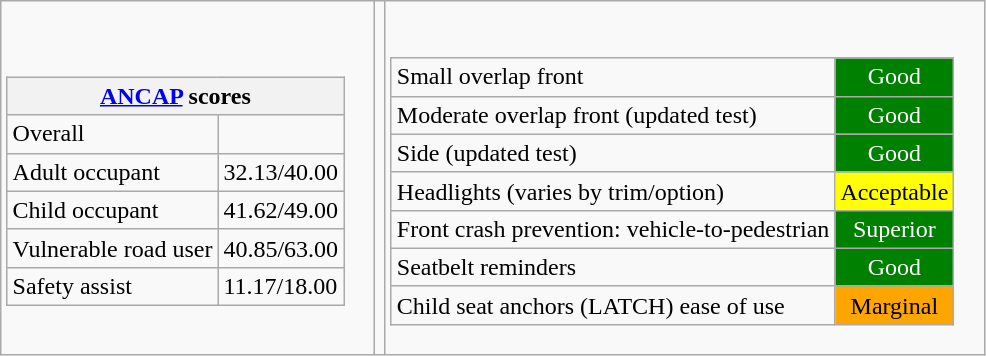<table class="wikitable">
<tr>
<td><br><table class="wikitable">
<tr>
<th colspan="2"><a href='#'>ANCAP</a> scores</th>
</tr>
<tr>
<td>Overall</td>
<td></td>
</tr>
<tr>
<td>Adult occupant</td>
<td>32.13/40.00</td>
</tr>
<tr>
<td>Child occupant</td>
<td>41.62/49.00</td>
</tr>
<tr>
<td>Vulnerable road user</td>
<td>40.85/63.00</td>
</tr>
<tr>
<td>Safety assist</td>
<td>11.17/18.00</td>
</tr>
</table>
</td>
<td></td>
<td><br><table class="wikitable">
<tr>
<td>Small overlap front</td>
<td style="text-align:center;color:white;background:green">Good</td>
</tr>
<tr>
<td>Moderate overlap front (updated test)</td>
<td style="text-align:center;color:white;background:green">Good</td>
</tr>
<tr>
<td>Side (updated test)</td>
<td style="text-align:center;color:white;background:green">Good</td>
</tr>
<tr>
<td>Headlights (varies by trim/option)</td>
<td colspan="1" style="text-align:center;color:black;background:yellow">Acceptable</td>
</tr>
<tr>
<td>Front crash prevention: vehicle-to-pedestrian</td>
<td style="text-align:center;color:white;background:green">Superior</td>
</tr>
<tr>
<td>Seatbelt reminders</td>
<td style="text-align:center;color:white;background:green">Good</td>
</tr>
<tr>
<td>Child seat anchors (LATCH) ease of use</td>
<td style="text-align:center;color:black;background:orange">Marginal</td>
</tr>
</table>
</td>
</tr>
</table>
